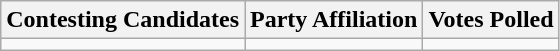<table class="wikitable sortable">
<tr>
<th>Contesting Candidates</th>
<th>Party Affiliation</th>
<th>Votes Polled</th>
</tr>
<tr>
<td></td>
<td></td>
<td></td>
</tr>
</table>
